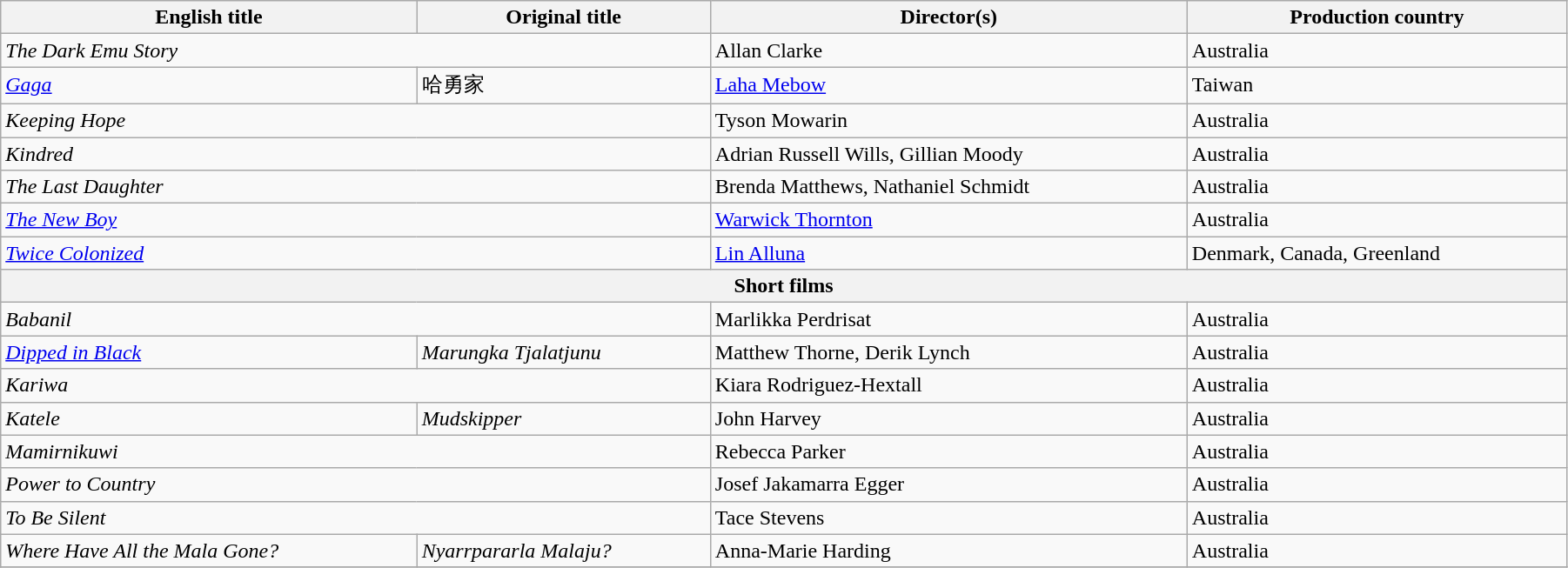<table class="wikitable" style="width:95%; margin-bottom:2px">
<tr>
<th>English title</th>
<th>Original title</th>
<th>Director(s)</th>
<th>Production country</th>
</tr>
<tr>
<td colspan="2"><em>The Dark Emu Story</em></td>
<td>Allan Clarke</td>
<td>Australia</td>
</tr>
<tr>
<td><em><a href='#'>Gaga</a></em></td>
<td>哈勇家</td>
<td><a href='#'>Laha Mebow</a></td>
<td>Taiwan</td>
</tr>
<tr>
<td colspan="2"><em>Keeping Hope</em></td>
<td>Tyson Mowarin</td>
<td>Australia</td>
</tr>
<tr>
<td colspan="2"><em>Kindred</em></td>
<td>Adrian Russell Wills, Gillian Moody</td>
<td>Australia</td>
</tr>
<tr>
<td colspan="2"><em>The Last Daughter</em></td>
<td>Brenda Matthews, Nathaniel Schmidt</td>
<td>Australia</td>
</tr>
<tr>
<td colspan="2"><em><a href='#'>The New Boy</a></em> </td>
<td><a href='#'>Warwick Thornton</a></td>
<td>Australia</td>
</tr>
<tr>
<td colspan="2"><em><a href='#'>Twice Colonized</a></em></td>
<td><a href='#'>Lin Alluna</a></td>
<td>Denmark, Canada, Greenland</td>
</tr>
<tr>
<th colspan="4">Short films</th>
</tr>
<tr>
<td colspan="2"><em>Babanil</em></td>
<td>Marlikka Perdrisat</td>
<td>Australia</td>
</tr>
<tr>
<td><em><a href='#'>Dipped in Black</a></em></td>
<td><em>Marungka Tjalatjunu</em></td>
<td>Matthew Thorne, Derik Lynch</td>
<td>Australia</td>
</tr>
<tr>
<td colspan="2"><em>Kariwa</em></td>
<td>Kiara Rodriguez-Hextall</td>
<td>Australia</td>
</tr>
<tr>
<td><em>Katele</em></td>
<td><em>Mudskipper</em></td>
<td>John Harvey</td>
<td>Australia</td>
</tr>
<tr>
<td colspan="2"><em>Mamirnikuwi</em></td>
<td>Rebecca Parker</td>
<td>Australia</td>
</tr>
<tr>
<td colspan="2"><em>Power to Country</em></td>
<td>Josef Jakamarra Egger</td>
<td>Australia</td>
</tr>
<tr>
<td colspan="2"><em>To Be Silent</em></td>
<td>Tace Stevens</td>
<td>Australia</td>
</tr>
<tr>
<td><em>Where Have All the Mala Gone?</em></td>
<td><em>Nyarrpararla Malaju?</em></td>
<td>Anna-Marie Harding</td>
<td>Australia</td>
</tr>
<tr>
</tr>
</table>
